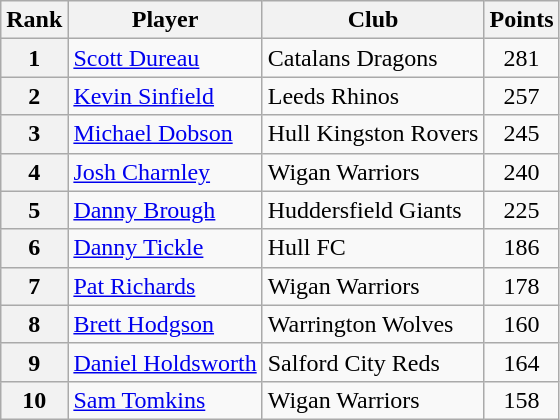<table class="wikitable" style="text-align:center">
<tr>
<th>Rank</th>
<th>Player</th>
<th>Club</th>
<th>Points</th>
</tr>
<tr>
<th>1</th>
<td align="left"> <a href='#'>Scott Dureau</a></td>
<td align="left"> Catalans Dragons</td>
<td>281</td>
</tr>
<tr>
<th>2</th>
<td align="left"> <a href='#'>Kevin Sinfield</a></td>
<td align="left"> Leeds Rhinos</td>
<td>257</td>
</tr>
<tr>
<th>3</th>
<td align="left"> <a href='#'>Michael Dobson</a></td>
<td align="left"> Hull Kingston Rovers</td>
<td>245</td>
</tr>
<tr>
<th>4</th>
<td align="left"> <a href='#'>Josh Charnley</a></td>
<td align="left"> Wigan Warriors</td>
<td>240</td>
</tr>
<tr>
<th>5</th>
<td align="left"> <a href='#'>Danny Brough</a></td>
<td align="left"> Huddersfield Giants</td>
<td>225</td>
</tr>
<tr>
<th>6</th>
<td align="left"> <a href='#'>Danny Tickle</a></td>
<td align="left"> Hull FC</td>
<td>186</td>
</tr>
<tr>
<th>7</th>
<td align="left"> <a href='#'>Pat Richards</a></td>
<td align="left"> Wigan Warriors</td>
<td>178</td>
</tr>
<tr>
<th>8</th>
<td align="left"> <a href='#'>Brett Hodgson</a></td>
<td align="left"> Warrington Wolves</td>
<td>160</td>
</tr>
<tr>
<th>9</th>
<td align="left"> <a href='#'>Daniel Holdsworth</a></td>
<td align="left"> Salford City Reds</td>
<td>164</td>
</tr>
<tr>
<th>10</th>
<td align="left"> <a href='#'>Sam Tomkins</a></td>
<td align="left"> Wigan Warriors</td>
<td>158</td>
</tr>
</table>
